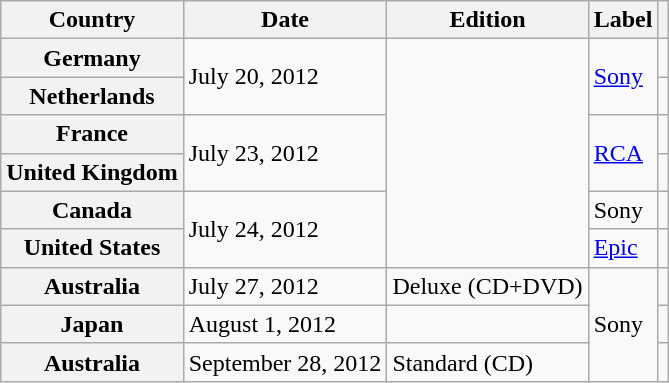<table class="wikitable plainrowheaders">
<tr>
<th scope="col">Country</th>
<th scope="col">Date</th>
<th scope="col">Edition</th>
<th scope="col">Label</th>
<th scope="col"></th>
</tr>
<tr>
<th scope="row">Germany</th>
<td rowspan="2">July 20, 2012</td>
<td rowspan="6"></td>
<td rowspan="2"><a href='#'>Sony</a></td>
<td></td>
</tr>
<tr>
<th scope="row">Netherlands</th>
<td></td>
</tr>
<tr>
<th scope="row">France</th>
<td rowspan="2">July 23, 2012</td>
<td rowspan="2"><a href='#'>RCA</a></td>
<td></td>
</tr>
<tr>
<th scope="row">United Kingdom</th>
<td></td>
</tr>
<tr>
<th scope="row">Canada</th>
<td rowspan="2">July 24, 2012</td>
<td>Sony</td>
<td></td>
</tr>
<tr>
<th scope="row">United States</th>
<td><a href='#'>Epic</a></td>
<td></td>
</tr>
<tr>
<th scope="row">Australia</th>
<td>July 27, 2012</td>
<td>Deluxe (CD+DVD)</td>
<td rowspan="3">Sony</td>
<td></td>
</tr>
<tr>
<th scope="row">Japan</th>
<td>August 1, 2012</td>
<td></td>
<td></td>
</tr>
<tr>
<th scope="row">Australia</th>
<td>September 28, 2012</td>
<td>Standard (CD)</td>
<td></td>
</tr>
</table>
